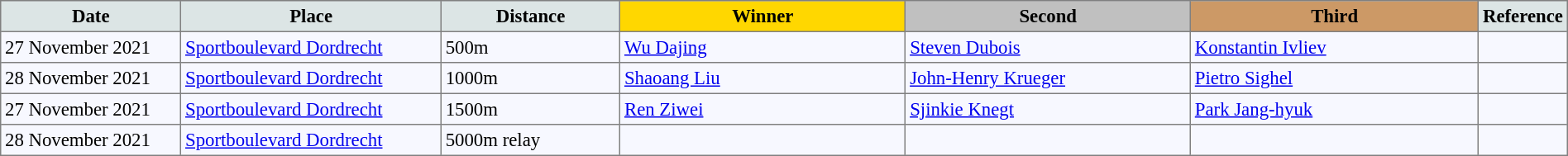<table bgcolor="#f7f8ff" cellpadding="3" cellspacing="0" border="1" style="font-size: 95%; border: gray solid 1px; border-collapse: collapse;">
<tr bgcolor="#cccccc" (1>
<td width="150" align="center" bgcolor="#dce5e5"><strong>Date</strong></td>
<td width="220" align="center" bgcolor="#dce5e5"><strong>Place</strong></td>
<td width="150" align="center" bgcolor="#dce5e5"><strong>Distance</strong></td>
<td align="center" bgcolor="gold" width="250"><strong>Winner</strong></td>
<td align="center" bgcolor="silver" width="250"><strong>Second</strong></td>
<td width="250" align="center" bgcolor="#cc9966"><strong>Third</strong></td>
<td width="30" align="center" bgcolor="#dce5e5"><strong>Reference</strong></td>
</tr>
<tr align="left">
<td>27 November 2021</td>
<td><a href='#'>Sportboulevard Dordrecht</a></td>
<td>500m</td>
<td> <a href='#'>Wu Dajing</a></td>
<td> <a href='#'>Steven Dubois</a></td>
<td> <a href='#'>Konstantin Ivliev</a></td>
<td></td>
</tr>
<tr align="left">
<td>28 November 2021</td>
<td><a href='#'>Sportboulevard Dordrecht</a></td>
<td>1000m</td>
<td> <a href='#'>Shaoang Liu</a></td>
<td> <a href='#'>John-Henry Krueger</a></td>
<td> <a href='#'>Pietro Sighel</a></td>
<td></td>
</tr>
<tr align="left">
<td>27 November 2021</td>
<td><a href='#'>Sportboulevard Dordrecht</a></td>
<td>1500m</td>
<td> <a href='#'>Ren Ziwei</a></td>
<td> <a href='#'>Sjinkie Knegt</a></td>
<td> <a href='#'>Park Jang-hyuk</a></td>
<td></td>
</tr>
<tr align="left">
<td>28 November 2021</td>
<td><a href='#'>Sportboulevard Dordrecht</a></td>
<td>5000m relay</td>
<td></td>
<td></td>
<td></td>
<td></td>
</tr>
</table>
